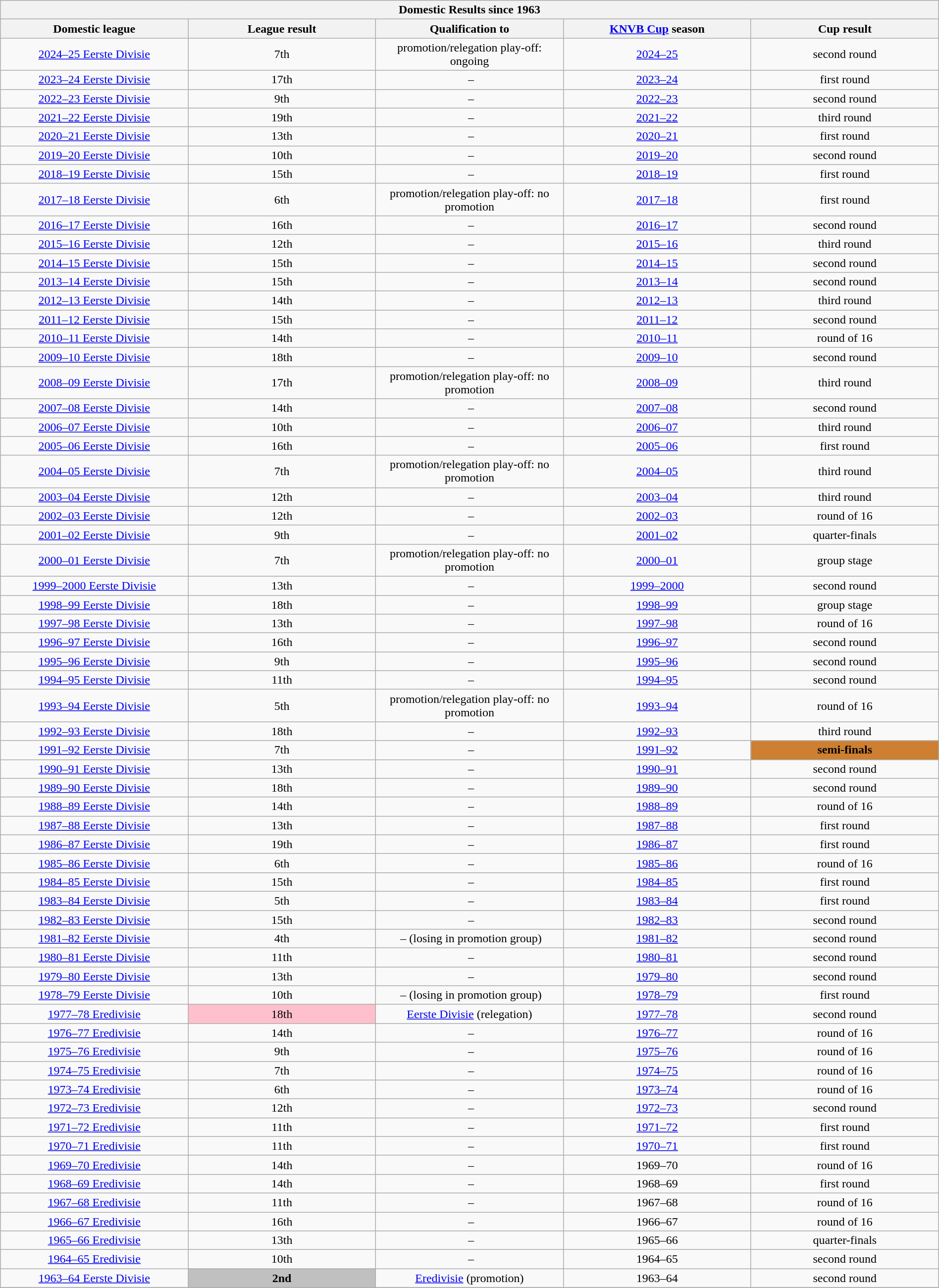<table class="wikitable collapsible collapsed" style="width: 100%; text-align: center;">
<tr>
<th colspan=5>Domestic Results since 1963</th>
</tr>
<tr>
<th width="20%">Domestic league</th>
<th width="20%">League result</th>
<th width="20%">Qualification to</th>
<th width="20%"><a href='#'>KNVB Cup</a> season</th>
<th width="20%">Cup result</th>
</tr>
<tr>
<td><a href='#'>2024–25 Eerste Divisie</a></td>
<td>7th</td>
<td>promotion/relegation play-off: ongoing</td>
<td><a href='#'>2024–25</a></td>
<td>second round</td>
</tr>
<tr>
<td><a href='#'>2023–24 Eerste Divisie</a></td>
<td>17th</td>
<td> –</td>
<td><a href='#'>2023–24</a></td>
<td>first round</td>
</tr>
<tr>
<td><a href='#'>2022–23 Eerste Divisie</a></td>
<td>9th</td>
<td> –</td>
<td><a href='#'>2022–23</a></td>
<td>second round</td>
</tr>
<tr>
<td><a href='#'>2021–22 Eerste Divisie</a></td>
<td>19th</td>
<td> –</td>
<td><a href='#'>2021–22</a></td>
<td>third round</td>
</tr>
<tr>
<td><a href='#'>2020–21 Eerste Divisie</a></td>
<td>13th</td>
<td> –</td>
<td><a href='#'>2020–21</a></td>
<td>first round</td>
</tr>
<tr>
<td><a href='#'>2019–20 Eerste Divisie</a></td>
<td>10th</td>
<td> –</td>
<td><a href='#'>2019–20</a></td>
<td>second round</td>
</tr>
<tr>
<td><a href='#'>2018–19 Eerste Divisie</a></td>
<td>15th</td>
<td> –</td>
<td><a href='#'>2018–19</a></td>
<td>first round</td>
</tr>
<tr>
<td><a href='#'>2017–18 Eerste Divisie</a></td>
<td>6th</td>
<td>promotion/relegation play-off: no promotion</td>
<td><a href='#'>2017–18</a></td>
<td>first round</td>
</tr>
<tr>
<td><a href='#'>2016–17 Eerste Divisie</a></td>
<td>16th</td>
<td> –</td>
<td><a href='#'>2016–17</a></td>
<td>second round</td>
</tr>
<tr>
<td><a href='#'>2015–16 Eerste Divisie</a></td>
<td>12th</td>
<td> –</td>
<td><a href='#'>2015–16</a></td>
<td>third round</td>
</tr>
<tr>
<td><a href='#'>2014–15 Eerste Divisie</a></td>
<td>15th</td>
<td> –</td>
<td><a href='#'>2014–15</a></td>
<td>second round</td>
</tr>
<tr>
<td><a href='#'>2013–14 Eerste Divisie</a></td>
<td>15th</td>
<td> –</td>
<td><a href='#'>2013–14</a></td>
<td>second round</td>
</tr>
<tr>
<td><a href='#'>2012–13 Eerste Divisie</a></td>
<td>14th</td>
<td> –</td>
<td><a href='#'>2012–13</a></td>
<td>third round</td>
</tr>
<tr>
<td><a href='#'>2011–12 Eerste Divisie</a></td>
<td>15th</td>
<td> –</td>
<td><a href='#'>2011–12</a></td>
<td>second round</td>
</tr>
<tr>
<td><a href='#'>2010–11 Eerste Divisie</a></td>
<td>14th</td>
<td> –</td>
<td><a href='#'>2010–11</a></td>
<td>round of 16</td>
</tr>
<tr>
<td><a href='#'>2009–10 Eerste Divisie</a></td>
<td>18th</td>
<td> –</td>
<td><a href='#'>2009–10</a></td>
<td>second round</td>
</tr>
<tr>
<td><a href='#'>2008–09 Eerste Divisie</a></td>
<td>17th</td>
<td>promotion/relegation play-off: no promotion</td>
<td><a href='#'>2008–09</a></td>
<td>third round</td>
</tr>
<tr>
<td><a href='#'>2007–08 Eerste Divisie</a></td>
<td>14th</td>
<td> –</td>
<td><a href='#'>2007–08</a></td>
<td>second round</td>
</tr>
<tr>
<td><a href='#'>2006–07 Eerste Divisie</a></td>
<td>10th</td>
<td> –</td>
<td><a href='#'>2006–07</a></td>
<td>third round</td>
</tr>
<tr>
<td><a href='#'>2005–06 Eerste Divisie</a></td>
<td>16th</td>
<td> –</td>
<td><a href='#'>2005–06</a></td>
<td>first round</td>
</tr>
<tr>
<td><a href='#'>2004–05 Eerste Divisie</a></td>
<td>7th</td>
<td>promotion/relegation play-off: no promotion</td>
<td><a href='#'>2004–05</a></td>
<td>third round</td>
</tr>
<tr>
<td><a href='#'>2003–04 Eerste Divisie</a></td>
<td>12th</td>
<td> –</td>
<td><a href='#'>2003–04</a></td>
<td>third round</td>
</tr>
<tr>
<td><a href='#'>2002–03 Eerste Divisie</a></td>
<td>12th</td>
<td> –</td>
<td><a href='#'>2002–03</a></td>
<td>round of 16</td>
</tr>
<tr>
<td><a href='#'>2001–02 Eerste Divisie</a></td>
<td>9th</td>
<td> –</td>
<td><a href='#'>2001–02</a></td>
<td>quarter-finals</td>
</tr>
<tr>
<td><a href='#'>2000–01 Eerste Divisie</a></td>
<td>7th</td>
<td>promotion/relegation play-off: no promotion</td>
<td><a href='#'>2000–01</a></td>
<td>group stage</td>
</tr>
<tr>
<td><a href='#'>1999–2000 Eerste Divisie</a></td>
<td>13th</td>
<td> –</td>
<td><a href='#'>1999–2000</a></td>
<td>second round</td>
</tr>
<tr>
<td><a href='#'>1998–99 Eerste Divisie</a></td>
<td>18th</td>
<td> –</td>
<td><a href='#'>1998–99</a></td>
<td>group stage</td>
</tr>
<tr>
<td><a href='#'>1997–98 Eerste Divisie</a></td>
<td>13th</td>
<td> –</td>
<td><a href='#'>1997–98</a></td>
<td>round of 16</td>
</tr>
<tr>
<td><a href='#'>1996–97 Eerste Divisie</a></td>
<td>16th</td>
<td> –</td>
<td><a href='#'>1996–97</a></td>
<td>second round</td>
</tr>
<tr>
<td><a href='#'>1995–96 Eerste Divisie</a></td>
<td>9th</td>
<td> –</td>
<td><a href='#'>1995–96</a></td>
<td>second round</td>
</tr>
<tr>
<td><a href='#'>1994–95 Eerste Divisie</a></td>
<td>11th</td>
<td> –</td>
<td><a href='#'>1994–95</a></td>
<td>second round</td>
</tr>
<tr>
<td><a href='#'>1993–94 Eerste Divisie</a></td>
<td>5th</td>
<td>promotion/relegation play-off: no promotion</td>
<td><a href='#'>1993–94</a></td>
<td>round of 16</td>
</tr>
<tr>
<td><a href='#'>1992–93 Eerste Divisie</a></td>
<td>18th</td>
<td> –</td>
<td><a href='#'>1992–93</a></td>
<td>third round</td>
</tr>
<tr>
<td><a href='#'>1991–92 Eerste Divisie</a></td>
<td>7th</td>
<td> –</td>
<td><a href='#'>1991–92</a></td>
<td style="background: #CD7F32"><strong>semi-finals</strong></td>
</tr>
<tr>
<td><a href='#'>1990–91 Eerste Divisie</a></td>
<td>13th</td>
<td> –</td>
<td><a href='#'>1990–91</a></td>
<td>second round</td>
</tr>
<tr>
<td><a href='#'>1989–90 Eerste Divisie</a></td>
<td>18th</td>
<td> –</td>
<td><a href='#'>1989–90</a></td>
<td>second round</td>
</tr>
<tr>
<td><a href='#'>1988–89 Eerste Divisie</a></td>
<td>14th</td>
<td> –</td>
<td><a href='#'>1988–89</a></td>
<td>round of 16</td>
</tr>
<tr>
<td><a href='#'>1987–88 Eerste Divisie</a></td>
<td>13th</td>
<td> –</td>
<td><a href='#'>1987–88</a></td>
<td>first round</td>
</tr>
<tr>
<td><a href='#'>1986–87 Eerste Divisie</a></td>
<td>19th</td>
<td> –</td>
<td><a href='#'>1986–87</a></td>
<td>first round</td>
</tr>
<tr>
<td><a href='#'>1985–86 Eerste Divisie</a></td>
<td>6th</td>
<td> –</td>
<td><a href='#'>1985–86</a></td>
<td>round of 16</td>
</tr>
<tr>
<td><a href='#'>1984–85 Eerste Divisie</a></td>
<td>15th</td>
<td> –</td>
<td><a href='#'>1984–85</a></td>
<td>first round</td>
</tr>
<tr>
<td><a href='#'>1983–84 Eerste Divisie</a></td>
<td>5th</td>
<td> –</td>
<td><a href='#'>1983–84</a></td>
<td>first round</td>
</tr>
<tr>
<td><a href='#'>1982–83 Eerste Divisie</a></td>
<td>15th</td>
<td> –</td>
<td><a href='#'>1982–83</a></td>
<td>second round</td>
</tr>
<tr>
<td><a href='#'>1981–82 Eerste Divisie</a></td>
<td>4th</td>
<td> – (losing in promotion group)</td>
<td><a href='#'>1981–82</a></td>
<td>second round</td>
</tr>
<tr>
<td><a href='#'>1980–81 Eerste Divisie</a></td>
<td>11th</td>
<td> –</td>
<td><a href='#'>1980–81</a></td>
<td>second round</td>
</tr>
<tr>
<td><a href='#'>1979–80 Eerste Divisie</a></td>
<td>13th</td>
<td> –</td>
<td><a href='#'>1979–80</a></td>
<td>second round</td>
</tr>
<tr>
<td><a href='#'>1978–79 Eerste Divisie</a></td>
<td>10th</td>
<td> – (losing in promotion group)</td>
<td><a href='#'>1978–79</a></td>
<td>first round</td>
</tr>
<tr>
<td><a href='#'>1977–78 Eredivisie</a></td>
<td style="background: pink">18th</td>
<td><a href='#'>Eerste Divisie</a> (relegation)</td>
<td><a href='#'>1977–78</a></td>
<td>second round</td>
</tr>
<tr>
<td><a href='#'>1976–77 Eredivisie</a></td>
<td>14th</td>
<td> –</td>
<td><a href='#'>1976–77</a></td>
<td>round of 16</td>
</tr>
<tr>
<td><a href='#'>1975–76 Eredivisie</a></td>
<td>9th</td>
<td> –</td>
<td><a href='#'>1975–76</a></td>
<td>round of 16</td>
</tr>
<tr>
<td><a href='#'>1974–75 Eredivisie</a></td>
<td>7th</td>
<td> –</td>
<td><a href='#'>1974–75</a></td>
<td>round of 16</td>
</tr>
<tr>
<td><a href='#'>1973–74 Eredivisie</a></td>
<td>6th</td>
<td> –</td>
<td><a href='#'>1973–74</a></td>
<td>round of 16</td>
</tr>
<tr>
<td><a href='#'>1972–73 Eredivisie</a></td>
<td>12th</td>
<td> –</td>
<td><a href='#'>1972–73</a></td>
<td>second round</td>
</tr>
<tr>
<td><a href='#'>1971–72 Eredivisie</a></td>
<td>11th</td>
<td> –</td>
<td><a href='#'>1971–72</a></td>
<td>first round</td>
</tr>
<tr>
<td><a href='#'>1970–71 Eredivisie</a></td>
<td>11th</td>
<td> –</td>
<td><a href='#'>1970–71</a></td>
<td>first round</td>
</tr>
<tr>
<td><a href='#'>1969–70 Eredivisie</a></td>
<td>14th</td>
<td> –</td>
<td>1969–70</td>
<td>round of 16 </td>
</tr>
<tr>
<td><a href='#'>1968–69 Eredivisie</a></td>
<td>14th</td>
<td> –</td>
<td>1968–69</td>
<td>first round </td>
</tr>
<tr>
<td><a href='#'>1967–68 Eredivisie</a></td>
<td>11th</td>
<td> –</td>
<td>1967–68</td>
<td>round of 16 </td>
</tr>
<tr>
<td><a href='#'>1966–67 Eredivisie</a></td>
<td>16th</td>
<td> –</td>
<td>1966–67</td>
<td>round of 16  </td>
</tr>
<tr>
<td><a href='#'>1965–66 Eredivisie</a></td>
<td>13th</td>
<td> –</td>
<td>1965–66</td>
<td>quarter-finals </td>
</tr>
<tr>
<td><a href='#'>1964–65 Eredivisie</a></td>
<td>10th</td>
<td> –</td>
<td>1964–65</td>
<td>second round  </td>
</tr>
<tr>
<td><a href='#'>1963–64 Eerste Divisie</a></td>
<td style="background: silver"><strong>2nd</strong></td>
<td><a href='#'>Eredivisie</a> (promotion)</td>
<td>1963–64</td>
<td>second round </td>
</tr>
<tr>
</tr>
</table>
